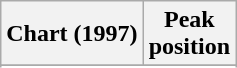<table class="wikitable sortable plainrowheaders">
<tr>
<th>Chart (1997)</th>
<th>Peak<br>position</th>
</tr>
<tr>
</tr>
<tr>
</tr>
<tr>
</tr>
<tr>
</tr>
<tr>
</tr>
</table>
